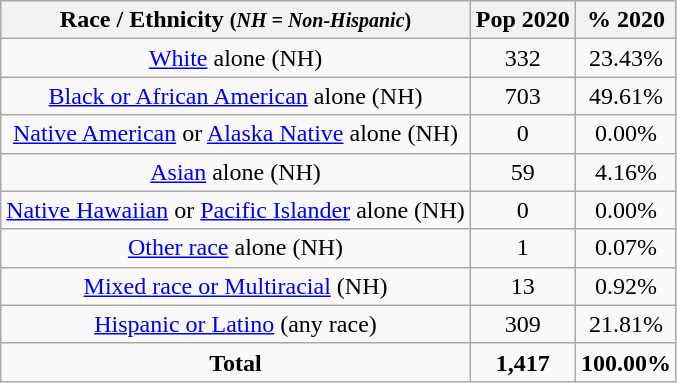<table class="wikitable" style="text-align:center;">
<tr>
<th>Race / Ethnicity <small>(<em>NH = Non-Hispanic</em>)</small></th>
<th>Pop 2020</th>
<th>% 2020</th>
</tr>
<tr>
<td><a href='#'>White</a> alone (NH)</td>
<td>332</td>
<td>23.43%</td>
</tr>
<tr>
<td><a href='#'>Black or African American</a> alone (NH)</td>
<td>703</td>
<td>49.61%</td>
</tr>
<tr>
<td><a href='#'>Native American</a> or <a href='#'>Alaska Native</a> alone (NH)</td>
<td>0</td>
<td>0.00%</td>
</tr>
<tr>
<td><a href='#'>Asian</a> alone (NH)</td>
<td>59</td>
<td>4.16%</td>
</tr>
<tr>
<td><a href='#'>Native Hawaiian</a> or <a href='#'>Pacific Islander</a> alone (NH)</td>
<td>0</td>
<td>0.00%</td>
</tr>
<tr>
<td><a href='#'>Other race</a> alone (NH)</td>
<td>1</td>
<td>0.07%</td>
</tr>
<tr>
<td><a href='#'>Mixed race or Multiracial</a> (NH)</td>
<td>13</td>
<td>0.92%</td>
</tr>
<tr>
<td><a href='#'>Hispanic or Latino</a> (any race)</td>
<td>309</td>
<td>21.81%</td>
</tr>
<tr>
<td><strong>Total</strong></td>
<td><strong>1,417</strong></td>
<td><strong>100.00%</strong></td>
</tr>
</table>
